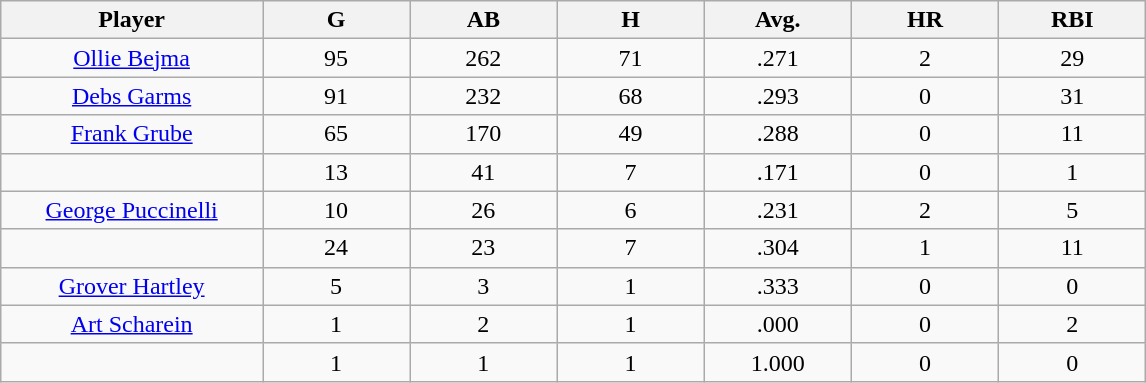<table class="wikitable sortable">
<tr>
<th bgcolor="#DDDDFF" width="16%">Player</th>
<th bgcolor="#DDDDFF" width="9%">G</th>
<th bgcolor="#DDDDFF" width="9%">AB</th>
<th bgcolor="#DDDDFF" width="9%">H</th>
<th bgcolor="#DDDDFF" width="9%">Avg.</th>
<th bgcolor="#DDDDFF" width="9%">HR</th>
<th bgcolor="#DDDDFF" width="9%">RBI</th>
</tr>
<tr align="center">
<td><a href='#'>Ollie Bejma</a></td>
<td>95</td>
<td>262</td>
<td>71</td>
<td>.271</td>
<td>2</td>
<td>29</td>
</tr>
<tr align="center">
<td><a href='#'>Debs Garms</a></td>
<td>91</td>
<td>232</td>
<td>68</td>
<td>.293</td>
<td>0</td>
<td>31</td>
</tr>
<tr align="center">
<td><a href='#'>Frank Grube</a></td>
<td>65</td>
<td>170</td>
<td>49</td>
<td>.288</td>
<td>0</td>
<td>11</td>
</tr>
<tr align="center">
<td></td>
<td>13</td>
<td>41</td>
<td>7</td>
<td>.171</td>
<td>0</td>
<td>1</td>
</tr>
<tr align="center">
<td><a href='#'>George Puccinelli</a></td>
<td>10</td>
<td>26</td>
<td>6</td>
<td>.231</td>
<td>2</td>
<td>5</td>
</tr>
<tr align="center">
<td></td>
<td>24</td>
<td>23</td>
<td>7</td>
<td>.304</td>
<td>1</td>
<td>11</td>
</tr>
<tr align="center">
<td><a href='#'>Grover Hartley</a></td>
<td>5</td>
<td>3</td>
<td>1</td>
<td>.333</td>
<td>0</td>
<td>0</td>
</tr>
<tr align="center">
<td><a href='#'>Art Scharein</a></td>
<td>1</td>
<td>2</td>
<td>1</td>
<td>.000</td>
<td>0</td>
<td>2</td>
</tr>
<tr align="center">
<td></td>
<td>1</td>
<td>1</td>
<td>1</td>
<td>1.000</td>
<td>0</td>
<td>0</td>
</tr>
</table>
